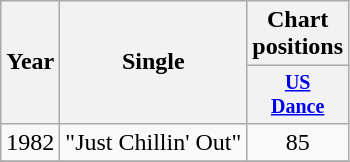<table class="wikitable" style="text-align:center;">
<tr>
<th rowspan="2">Year</th>
<th rowspan="2">Single</th>
<th colspan="2">Chart positions</th>
</tr>
<tr style="font-size:smaller;">
<th width="40"><a href='#'>US<br>Dance</a></th>
</tr>
<tr>
<td rowspan="1">1982</td>
<td align="left">"Just Chillin' Out"</td>
<td>85</td>
</tr>
<tr>
</tr>
</table>
